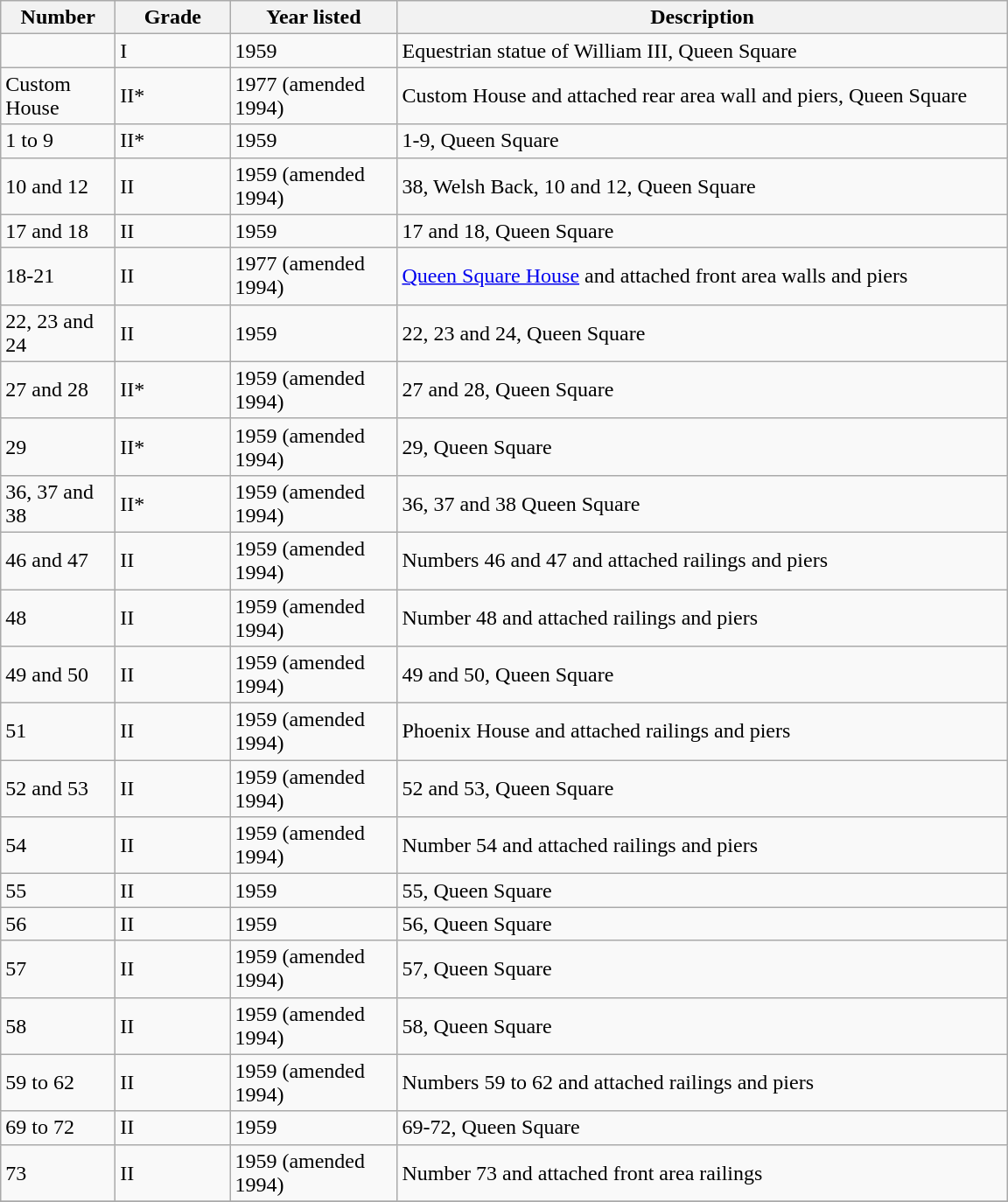<table class="wikitable sortable" style="width:768px">
<tr>
<th width="80px">Number</th>
<th width="80px">Grade</th>
<th width="120px">Year listed</th>
<th width="*">Description</th>
</tr>
<tr>
<td></td>
<td>I</td>
<td>1959</td>
<td>Equestrian statue of William III, Queen Square</td>
</tr>
<tr>
<td>Custom House</td>
<td>II*</td>
<td>1977 (amended 1994)</td>
<td>Custom House and attached rear area wall and piers, Queen Square</td>
</tr>
<tr>
<td>1 to 9</td>
<td>II*</td>
<td>1959</td>
<td>1-9, Queen Square</td>
</tr>
<tr>
<td>10 and 12</td>
<td>II</td>
<td>1959 (amended 1994)</td>
<td>38, Welsh Back, 10 and 12, Queen Square</td>
</tr>
<tr>
<td>17 and 18</td>
<td>II</td>
<td>1959</td>
<td>17 and 18, Queen Square</td>
</tr>
<tr>
<td>18-21</td>
<td>II</td>
<td>1977 (amended 1994)</td>
<td><a href='#'>Queen Square House</a> and attached front area walls and piers</td>
</tr>
<tr>
<td>22, 23 and 24</td>
<td>II</td>
<td>1959</td>
<td>22, 23 and 24, Queen Square</td>
</tr>
<tr>
<td>27 and 28</td>
<td>II*</td>
<td>1959 (amended 1994)</td>
<td>27 and 28, Queen Square</td>
</tr>
<tr>
<td>29</td>
<td>II*</td>
<td>1959 (amended 1994)</td>
<td>29, Queen Square</td>
</tr>
<tr>
<td>36, 37 and 38</td>
<td>II*</td>
<td>1959 (amended 1994)</td>
<td>36, 37 and 38 Queen Square</td>
</tr>
<tr>
<td>46 and 47</td>
<td>II</td>
<td>1959 (amended 1994)</td>
<td>Numbers 46 and 47 and attached railings and piers</td>
</tr>
<tr>
<td>48</td>
<td>II</td>
<td>1959 (amended 1994)</td>
<td>Number 48 and attached railings and piers</td>
</tr>
<tr>
<td>49 and 50</td>
<td>II</td>
<td>1959 (amended 1994)</td>
<td>49 and 50, Queen Square</td>
</tr>
<tr>
<td>51</td>
<td>II</td>
<td>1959 (amended 1994)</td>
<td>Phoenix House and attached railings and piers</td>
</tr>
<tr>
<td>52 and 53</td>
<td>II</td>
<td>1959 (amended 1994)</td>
<td>52 and 53, Queen Square</td>
</tr>
<tr>
<td>54</td>
<td>II</td>
<td>1959 (amended 1994)</td>
<td>Number 54 and attached railings and piers</td>
</tr>
<tr>
<td>55</td>
<td>II</td>
<td>1959</td>
<td>55, Queen Square</td>
</tr>
<tr>
<td>56</td>
<td>II</td>
<td>1959</td>
<td>56, Queen Square</td>
</tr>
<tr>
<td>57</td>
<td>II</td>
<td>1959 (amended 1994)</td>
<td>57, Queen Square</td>
</tr>
<tr>
<td>58</td>
<td>II</td>
<td>1959 (amended 1994)</td>
<td>58, Queen Square</td>
</tr>
<tr>
<td>59 to 62</td>
<td>II</td>
<td>1959 (amended 1994)</td>
<td>Numbers 59 to 62 and attached railings and piers</td>
</tr>
<tr>
<td>69 to 72</td>
<td>II</td>
<td>1959</td>
<td>69-72, Queen Square</td>
</tr>
<tr>
<td>73</td>
<td>II</td>
<td>1959 (amended 1994)</td>
<td>Number 73 and attached front area railings</td>
</tr>
<tr>
</tr>
</table>
